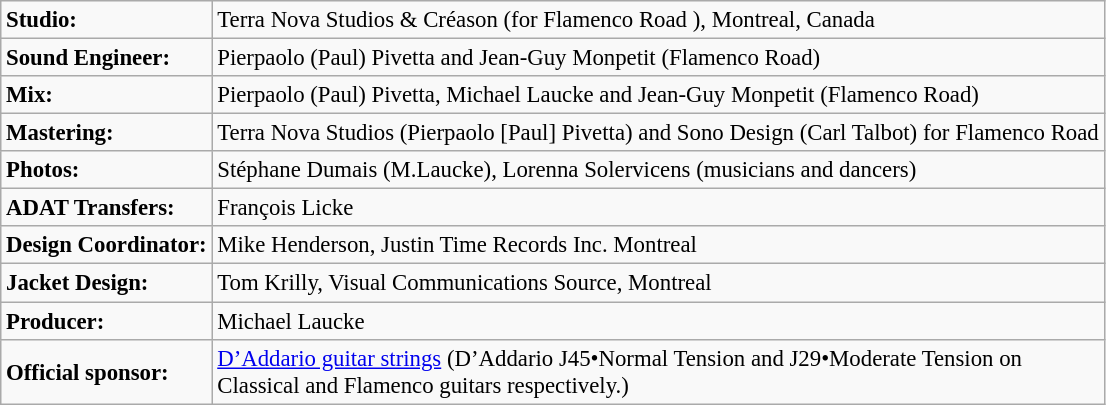<table class="wikitable sortable" style="font-size:95%">
<tr>
<td><strong>Studio:</strong></td>
<td>Terra Nova Studios & Créason (for Flamenco Road ), Montreal, Canada</td>
</tr>
<tr>
<td><strong>Sound Engineer:</strong></td>
<td>Pierpaolo (Paul) Pivetta and Jean-Guy Monpetit (Flamenco Road)</td>
</tr>
<tr>
<td><strong>Mix:</strong></td>
<td>Pierpaolo (Paul) Pivetta, Michael Laucke and Jean-Guy Monpetit (Flamenco Road)</td>
</tr>
<tr>
<td><strong>Mastering:</strong></td>
<td>Terra Nova Studios (Pierpaolo [Paul] Pivetta) and Sono Design (Carl Talbot) for Flamenco Road</td>
</tr>
<tr>
<td><strong>Photos:</strong></td>
<td>Stéphane Dumais (M.Laucke), Lorenna Solervicens (musicians and dancers)</td>
</tr>
<tr>
<td><strong>ADAT Transfers:</strong></td>
<td>François Licke</td>
</tr>
<tr>
<td><strong>Design Coordinator:</strong></td>
<td>Mike Henderson, Justin Time Records Inc. Montreal</td>
</tr>
<tr>
<td><strong>Jacket Design:</strong></td>
<td>Tom Krilly, Visual Communications Source, Montreal</td>
</tr>
<tr>
<td><strong>Producer:</strong></td>
<td>Michael Laucke</td>
</tr>
<tr>
<td><strong>Official sponsor:</strong></td>
<td><a href='#'>D’Addario guitar strings</a> (D’Addario J45•Normal Tension and J29•Moderate Tension on<br>Classical and Flamenco guitars respectively.)</td>
</tr>
</table>
